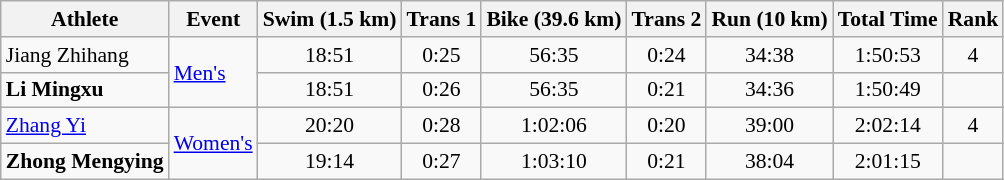<table class=wikitable style=font-size:90%;text-align:center>
<tr>
<th>Athlete</th>
<th>Event</th>
<th>Swim (1.5 km)</th>
<th>Trans 1</th>
<th>Bike (39.6 km)</th>
<th>Trans 2</th>
<th>Run (10 km)</th>
<th>Total Time</th>
<th>Rank</th>
</tr>
<tr>
<td align=left>Jiang Zhihang</td>
<td align=left rowspan=2><a href='#'>Men's</a></td>
<td>18:51</td>
<td>0:25</td>
<td>56:35</td>
<td>0:24</td>
<td>34:38</td>
<td>1:50:53</td>
<td>4</td>
</tr>
<tr>
<td align=left><strong>Li Mingxu</strong></td>
<td>18:51</td>
<td>0:26</td>
<td>56:35</td>
<td>0:21</td>
<td>34:36</td>
<td>1:50:49</td>
<td></td>
</tr>
<tr>
<td align=left><a href='#'>Zhang Yi</a></td>
<td align=left rowspan=2><a href='#'>Women's</a></td>
<td>20:20</td>
<td>0:28</td>
<td>1:02:06</td>
<td>0:20</td>
<td>39:00</td>
<td>2:02:14</td>
<td>4</td>
</tr>
<tr>
<td align=left><strong>Zhong Mengying </strong></td>
<td>19:14</td>
<td>0:27</td>
<td>1:03:10</td>
<td>0:21</td>
<td>38:04</td>
<td>2:01:15</td>
<td></td>
</tr>
</table>
